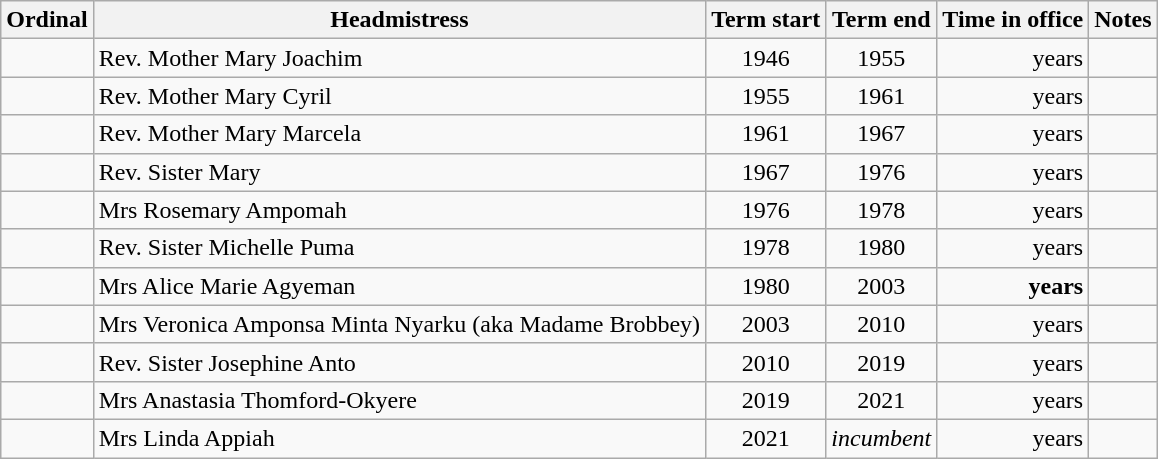<table class="wikitable sortable">
<tr>
<th>Ordinal</th>
<th>Headmistress</th>
<th>Term start</th>
<th>Term end</th>
<th>Time in office</th>
<th>Notes</th>
</tr>
<tr>
<td align=center></td>
<td>Rev. Mother Mary Joachim</td>
<td align=center>1946</td>
<td align=center>1955</td>
<td align=right> years</td>
<td></td>
</tr>
<tr>
<td align=center></td>
<td>Rev. Mother Mary Cyril</td>
<td align=center>1955</td>
<td align=center>1961</td>
<td align=right> years</td>
<td></td>
</tr>
<tr>
<td align=center></td>
<td>Rev. Mother Mary Marcela</td>
<td align=center>1961</td>
<td align=center>1967</td>
<td align=right> years</td>
<td></td>
</tr>
<tr>
<td align=center></td>
<td>Rev. Sister Mary</td>
<td align=center>1967</td>
<td align=center>1976</td>
<td align=right> years</td>
<td></td>
</tr>
<tr>
<td align=center></td>
<td>Mrs Rosemary Ampomah</td>
<td align=center>1976</td>
<td align=center>1978</td>
<td align=right> years</td>
<td></td>
</tr>
<tr>
<td align=center></td>
<td>Rev. Sister Michelle Puma</td>
<td align=center>1978</td>
<td align=center>1980</td>
<td align=right> years</td>
<td></td>
</tr>
<tr>
<td align=center></td>
<td>Mrs Alice Marie Agyeman</td>
<td align=center>1980</td>
<td align=center>2003</td>
<td align=right><strong> years</strong></td>
<td></td>
</tr>
<tr>
<td align=center></td>
<td>Mrs Veronica Amponsa Minta Nyarku (aka Madame Brobbey)</td>
<td align=center>2003</td>
<td align=center>2010</td>
<td align=right> years</td>
<td></td>
</tr>
<tr>
<td align=center></td>
<td>Rev. Sister Josephine Anto</td>
<td align=center>2010</td>
<td align=center>2019</td>
<td align=right> years</td>
<td></td>
</tr>
<tr>
<td align=center></td>
<td>Mrs Anastasia Thomford-Okyere</td>
<td align=center>2019</td>
<td align=center>2021</td>
<td align=right> years</td>
<td></td>
</tr>
<tr>
<td align=center></td>
<td>Mrs Linda Appiah</td>
<td align=center>2021</td>
<td align=center><em>incumbent</em></td>
<td align=right> years</td>
<td></td>
</tr>
</table>
